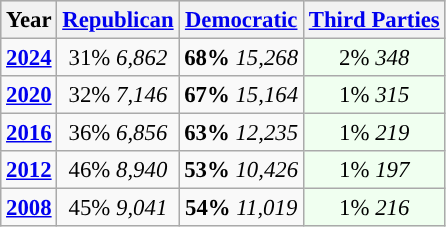<table class="wikitable" style="font-size:95%;">
<tr bgcolor=lightgrey>
<th>Year</th>
<th><a href='#'>Republican</a></th>
<th><a href='#'>Democratic</a></th>
<th><a href='#'>Third Parties</a></th>
</tr>
<tr>
<td style="text-align:center; "><strong><a href='#'>2024</a></strong></td>
<td style="text-align:center; ">31% <em>6,862</em></td>
<td style="text-align:center; "><strong>68%</strong> <em>15,268</em></td>
<td style="text-align:center; background:honeyDew;">2% <em>348</em></td>
</tr>
<tr>
<td style="text-align:center; "><strong><a href='#'>2020</a></strong></td>
<td style="text-align:center; ">32% <em>7,146</em></td>
<td style="text-align:center; "><strong>67%</strong> <em>15,164</em></td>
<td style="text-align:center; background:honeyDew;">1% <em>315</em></td>
</tr>
<tr>
<td style="text-align:center; "><strong><a href='#'>2016</a></strong></td>
<td style="text-align:center; ">36% <em>6,856</em></td>
<td style="text-align:center; "><strong>63%</strong> <em>12,235</em></td>
<td style="text-align:center; background:honeyDew;">1% <em>219</em></td>
</tr>
<tr>
<td style="text-align:center; "><strong><a href='#'>2012</a></strong></td>
<td style="text-align:center; ">46% <em>8,940</em></td>
<td style="text-align:center; "><strong>53%</strong> <em>10,426</em></td>
<td style="text-align:center; background:honeyDew;">1% <em>197</em></td>
</tr>
<tr>
<td style="text-align:center; "><strong><a href='#'>2008</a></strong></td>
<td style="text-align:center; ">45% <em>9,041</em></td>
<td style="text-align:center; "><strong>54%</strong> <em>11,019</em></td>
<td style="text-align:center; background:honeyDew;">1% <em>216</em></td>
</tr>
</table>
